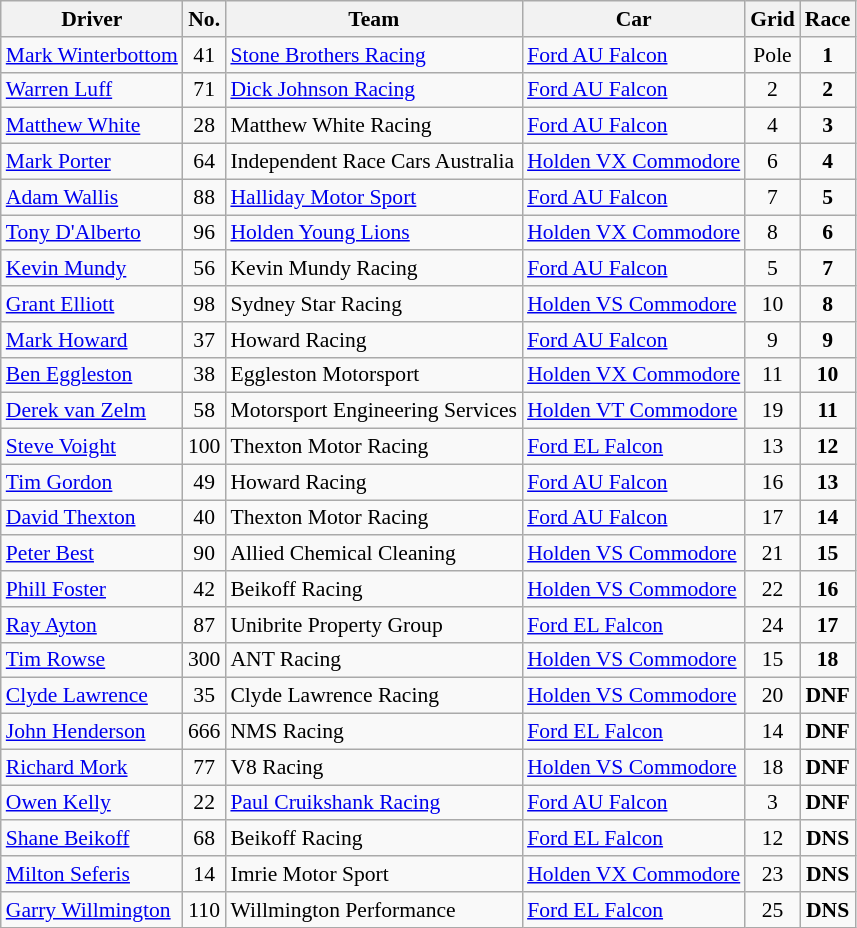<table class="wikitable" style="font-size: 90%">
<tr>
<th>Driver</th>
<th>No.</th>
<th>Team</th>
<th>Car</th>
<th>Grid</th>
<th>Race</th>
</tr>
<tr>
<td> <a href='#'>Mark Winterbottom</a></td>
<td align="center">41</td>
<td><a href='#'>Stone Brothers Racing</a></td>
<td><a href='#'>Ford AU Falcon</a></td>
<td align="center">Pole</td>
<td align="center"><strong>1</strong></td>
</tr>
<tr>
<td> <a href='#'>Warren Luff</a></td>
<td align="center">71</td>
<td><a href='#'>Dick Johnson Racing</a></td>
<td><a href='#'>Ford AU Falcon</a></td>
<td align="center">2</td>
<td align="center"><strong>2</strong></td>
</tr>
<tr>
<td> <a href='#'>Matthew White</a></td>
<td align="center">28</td>
<td>Matthew White Racing</td>
<td><a href='#'>Ford AU Falcon</a></td>
<td align="center">4</td>
<td align="center"><strong>3</strong></td>
</tr>
<tr>
<td> <a href='#'>Mark Porter</a></td>
<td align="center">64</td>
<td>Independent Race Cars Australia</td>
<td><a href='#'>Holden VX Commodore</a></td>
<td align="center">6</td>
<td align="center"><strong>4</strong></td>
</tr>
<tr>
<td> <a href='#'>Adam Wallis</a></td>
<td align="center">88</td>
<td><a href='#'>Halliday Motor Sport</a></td>
<td><a href='#'>Ford AU Falcon</a></td>
<td align="center">7</td>
<td align="center"><strong>5</strong></td>
</tr>
<tr>
<td> <a href='#'>Tony D'Alberto</a></td>
<td align="center">96</td>
<td><a href='#'>Holden Young Lions</a></td>
<td><a href='#'>Holden VX Commodore</a></td>
<td align="center">8</td>
<td align="center"><strong>6</strong></td>
</tr>
<tr>
<td> <a href='#'>Kevin Mundy</a></td>
<td align="center">56</td>
<td>Kevin Mundy Racing</td>
<td><a href='#'>Ford AU Falcon</a></td>
<td align="center">5</td>
<td align="center"><strong>7</strong></td>
</tr>
<tr>
<td> <a href='#'>Grant Elliott</a></td>
<td align="center">98</td>
<td>Sydney Star Racing</td>
<td><a href='#'>Holden VS Commodore</a></td>
<td align="center">10</td>
<td align="center"><strong>8</strong></td>
</tr>
<tr>
<td> <a href='#'>Mark Howard</a></td>
<td align="center">37</td>
<td>Howard Racing</td>
<td><a href='#'>Ford AU Falcon</a></td>
<td align="center">9</td>
<td align="center"><strong>9</strong></td>
</tr>
<tr>
<td> <a href='#'>Ben Eggleston</a></td>
<td align="center">38</td>
<td>Eggleston Motorsport</td>
<td><a href='#'>Holden VX Commodore</a></td>
<td align="center">11</td>
<td align="center"><strong>10</strong></td>
</tr>
<tr>
<td> <a href='#'>Derek van Zelm</a></td>
<td align="center">58</td>
<td>Motorsport Engineering Services</td>
<td><a href='#'>Holden VT Commodore</a></td>
<td align="center">19</td>
<td align="center"><strong>11</strong></td>
</tr>
<tr>
<td> <a href='#'>Steve Voight</a></td>
<td align="center">100</td>
<td>Thexton Motor Racing</td>
<td><a href='#'>Ford EL Falcon</a></td>
<td align="center">13</td>
<td align="center"><strong>12</strong></td>
</tr>
<tr>
<td> <a href='#'>Tim Gordon</a></td>
<td align="center">49</td>
<td>Howard Racing</td>
<td><a href='#'>Ford AU Falcon</a></td>
<td align="center">16</td>
<td align="center"><strong>13</strong></td>
</tr>
<tr>
<td> <a href='#'>David Thexton</a></td>
<td align="center">40</td>
<td>Thexton Motor Racing</td>
<td><a href='#'>Ford AU Falcon</a></td>
<td align="center">17</td>
<td align="center"><strong>14</strong></td>
</tr>
<tr>
<td> <a href='#'>Peter Best</a></td>
<td align="center">90</td>
<td>Allied Chemical Cleaning</td>
<td><a href='#'>Holden VS Commodore</a></td>
<td align="center">21</td>
<td align="center"><strong>15</strong></td>
</tr>
<tr>
<td> <a href='#'>Phill Foster</a></td>
<td align="center">42</td>
<td>Beikoff Racing</td>
<td><a href='#'>Holden VS Commodore</a></td>
<td align="center">22</td>
<td align="center"><strong>16</strong></td>
</tr>
<tr>
<td> <a href='#'>Ray Ayton</a></td>
<td align="center">87</td>
<td>Unibrite Property Group</td>
<td><a href='#'>Ford EL Falcon</a></td>
<td align="center">24</td>
<td align="center"><strong>17</strong></td>
</tr>
<tr>
<td> <a href='#'>Tim Rowse</a></td>
<td align="center">300</td>
<td>ANT Racing</td>
<td><a href='#'>Holden VS Commodore</a></td>
<td align="center">15</td>
<td align="center"><strong>18</strong></td>
</tr>
<tr>
<td> <a href='#'>Clyde Lawrence</a></td>
<td align="center">35</td>
<td>Clyde Lawrence Racing</td>
<td><a href='#'>Holden VS Commodore</a></td>
<td align="center">20</td>
<td align="center"><strong>DNF</strong></td>
</tr>
<tr>
<td> <a href='#'>John Henderson</a></td>
<td align="center">666</td>
<td>NMS Racing</td>
<td><a href='#'>Ford EL Falcon</a></td>
<td align="center">14</td>
<td align="center"><strong>DNF</strong></td>
</tr>
<tr>
<td> <a href='#'>Richard Mork</a></td>
<td align="center">77</td>
<td>V8 Racing</td>
<td><a href='#'>Holden VS Commodore</a></td>
<td align="center">18</td>
<td align="center"><strong>DNF</strong></td>
</tr>
<tr>
<td> <a href='#'>Owen Kelly</a></td>
<td align="center">22</td>
<td><a href='#'>Paul Cruikshank Racing</a></td>
<td><a href='#'>Ford AU Falcon</a></td>
<td align="center">3</td>
<td align="center"><strong>DNF</strong></td>
</tr>
<tr>
<td> <a href='#'>Shane Beikoff</a></td>
<td align="center">68</td>
<td>Beikoff Racing</td>
<td><a href='#'>Ford EL Falcon</a></td>
<td align="center">12</td>
<td align="center"><strong>DNS</strong></td>
</tr>
<tr>
<td> <a href='#'>Milton Seferis</a></td>
<td align="center">14</td>
<td>Imrie Motor Sport</td>
<td><a href='#'>Holden VX Commodore</a></td>
<td align="center">23</td>
<td align="center"><strong>DNS</strong></td>
</tr>
<tr>
<td> <a href='#'>Garry Willmington</a></td>
<td align="center">110</td>
<td>Willmington Performance</td>
<td><a href='#'>Ford EL Falcon</a></td>
<td align="center">25</td>
<td align="center"><strong>DNS</strong></td>
</tr>
</table>
